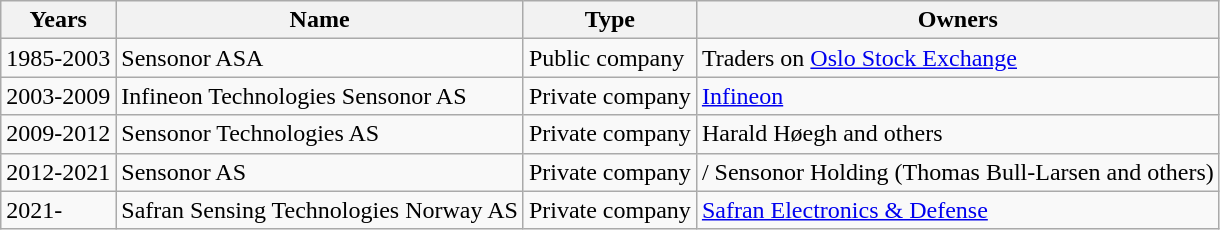<table class="wikitable">
<tr>
<th>Years</th>
<th>Name</th>
<th>Type</th>
<th>Owners</th>
</tr>
<tr>
<td>1985-2003</td>
<td>Sensonor ASA</td>
<td>Public company</td>
<td> Traders on <a href='#'>Oslo Stock Exchange</a></td>
</tr>
<tr>
<td>2003-2009</td>
<td>Infineon Technologies Sensonor AS</td>
<td>Private company</td>
<td> <a href='#'>Infineon</a></td>
</tr>
<tr>
<td>2009-2012</td>
<td>Sensonor Technologies AS</td>
<td>Private company</td>
<td> Harald Høegh and others</td>
</tr>
<tr>
<td>2012-2021</td>
<td>Sensonor AS</td>
<td>Private company</td>
<td>/ Sensonor Holding (Thomas Bull-Larsen and others)</td>
</tr>
<tr>
<td>2021-</td>
<td>Safran Sensing Technologies Norway AS</td>
<td>Private company</td>
<td> <a href='#'>Safran Electronics & Defense</a></td>
</tr>
</table>
